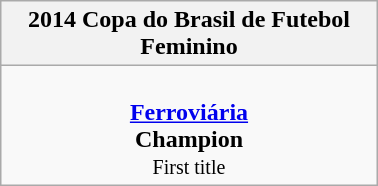<table class="wikitable" style="margin: 0 auto; width: 20%;">
<tr>
<th>2014 Copa do Brasil de Futebol Feminino</th>
</tr>
<tr>
<td align=center> <br><strong><a href='#'>Ferroviária</a></strong><br><strong>Champion</strong><br><small>First title</small></td>
</tr>
</table>
